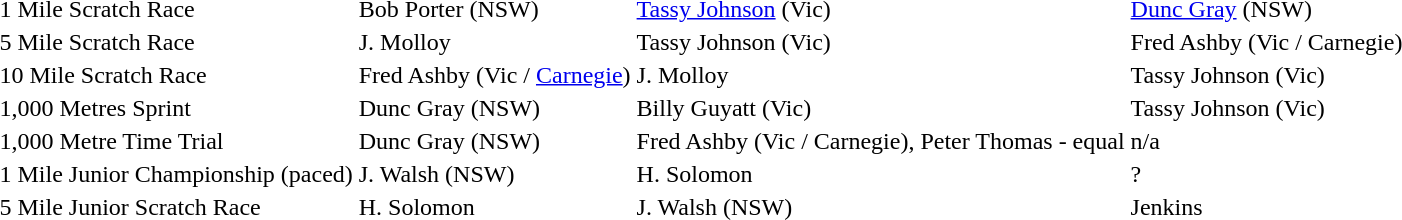<table>
<tr>
<td>1 Mile Scratch Race</td>
<td>Bob Porter (NSW)</td>
<td><a href='#'>Tassy Johnson</a> (Vic)</td>
<td><a href='#'>Dunc Gray</a> (NSW)</td>
</tr>
<tr>
<td>5 Mile Scratch Race </td>
<td>J. Molloy</td>
<td>Tassy Johnson (Vic)</td>
<td>Fred Ashby (Vic / Carnegie)</td>
</tr>
<tr>
<td>10 Mile Scratch Race </td>
<td>Fred Ashby (Vic / <a href='#'>Carnegie</a>)</td>
<td>J. Molloy</td>
<td>Tassy Johnson (Vic)</td>
</tr>
<tr>
<td>1,000 Metres Sprint</td>
<td>Dunc Gray (NSW)</td>
<td>Billy Guyatt (Vic)</td>
<td>Tassy Johnson (Vic)</td>
</tr>
<tr>
<td>1,000 Metre Time Trial</td>
<td>Dunc Gray (NSW)</td>
<td>Fred Ashby (Vic / Carnegie), Peter Thomas - equal</td>
<td>n/a</td>
</tr>
<tr>
<td>1 Mile Junior Championship (paced)</td>
<td>J. Walsh (NSW)</td>
<td>H. Solomon</td>
<td>?</td>
</tr>
<tr>
<td>5 Mile Junior Scratch Race </td>
<td>H. Solomon</td>
<td>J. Walsh (NSW)</td>
<td>Jenkins</td>
</tr>
</table>
